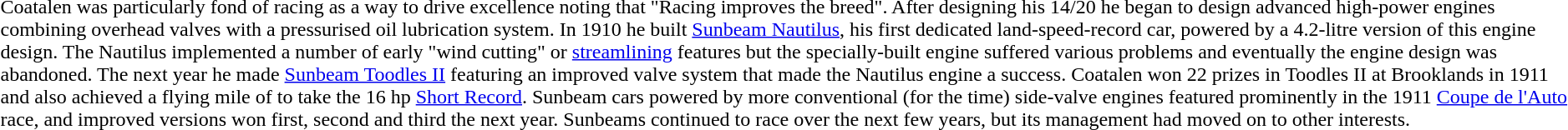<table>
<tr>
<td><br>Coatalen was particularly fond of racing as a way to drive excellence noting that "Racing improves the breed". After designing his 14/20 he began to design advanced high-power engines combining overhead valves with a pressurised oil lubrication system. In 1910 he built <a href='#'>Sunbeam Nautilus</a>, his first dedicated land-speed-record car, powered by a 4.2-litre version of this engine design. The Nautilus implemented a number of early "wind cutting" or <a href='#'>streamlining</a> features but the specially-built engine suffered various problems and eventually the engine design was abandoned. The next year he made <a href='#'>Sunbeam Toodles II</a> featuring an improved valve system that made the Nautilus engine a success. Coatalen won 22 prizes in Toodles II at Brooklands in 1911 and also achieved a flying mile of  to take the 16 hp <a href='#'>Short Record</a>. Sunbeam cars powered by more conventional (for the time) side-valve engines featured prominently in the 1911 <a href='#'>Coupe de l'Auto</a> race, and improved versions won first, second and third the next year. Sunbeams continued to race over the next few years, but its management had moved on to other interests.</td>
</tr>
</table>
